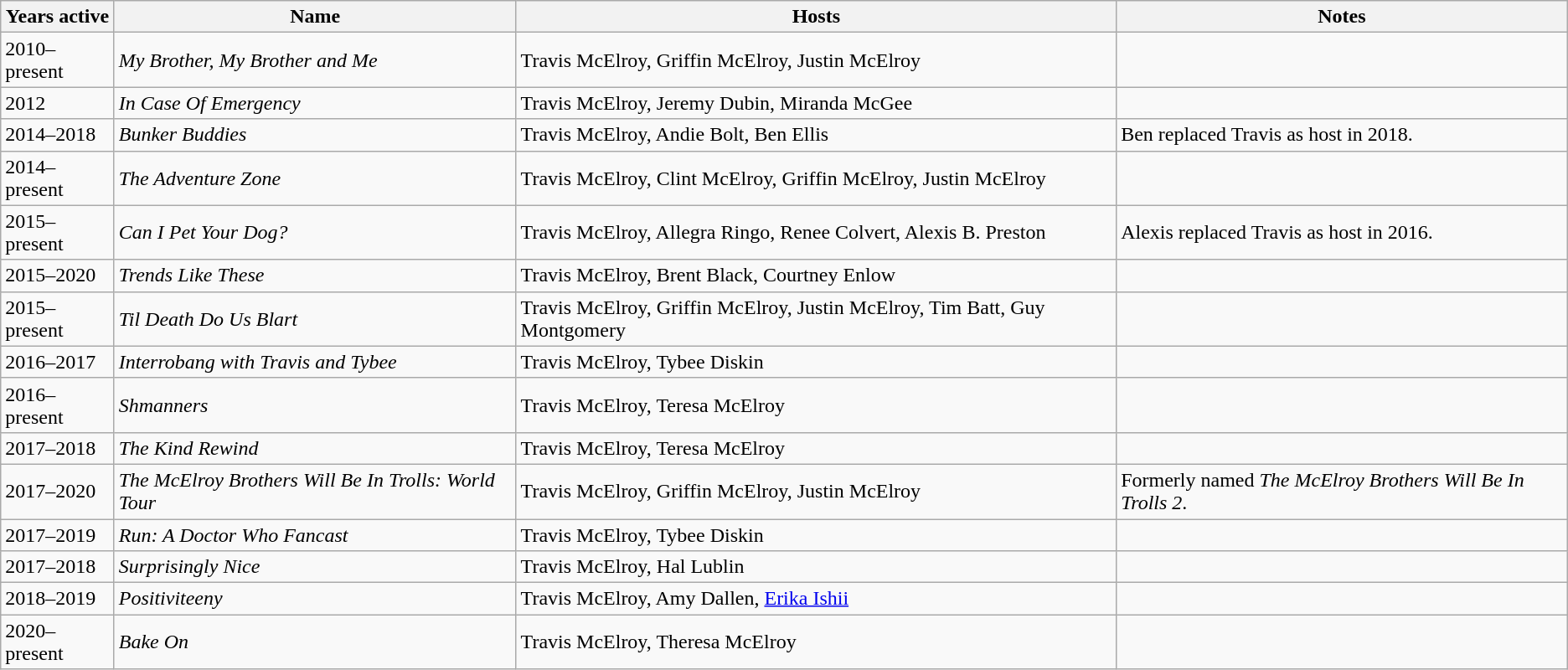<table class="wikitable">
<tr>
<th>Years active</th>
<th>Name</th>
<th>Hosts</th>
<th>Notes</th>
</tr>
<tr>
<td>2010–present</td>
<td><em>My Brother, My Brother and Me</em></td>
<td>Travis McElroy, Griffin McElroy, Justin McElroy</td>
<td></td>
</tr>
<tr>
<td>2012</td>
<td><em>In Case Of Emergency</em></td>
<td>Travis McElroy, Jeremy Dubin, Miranda McGee</td>
<td></td>
</tr>
<tr>
<td>2014–2018</td>
<td><em>Bunker Buddies</em></td>
<td>Travis McElroy, Andie Bolt, Ben Ellis</td>
<td>Ben replaced Travis as host in 2018.</td>
</tr>
<tr>
<td>2014–present</td>
<td><em>The Adventure Zone</em></td>
<td>Travis McElroy, Clint McElroy, Griffin McElroy, Justin McElroy</td>
<td></td>
</tr>
<tr>
<td>2015–present</td>
<td><em>Can I Pet Your Dog?</em></td>
<td>Travis McElroy, Allegra Ringo, Renee Colvert, Alexis B. Preston</td>
<td>Alexis replaced Travis as host in 2016.</td>
</tr>
<tr>
<td>2015–2020</td>
<td><em>Trends Like These</em></td>
<td>Travis McElroy, Brent Black, Courtney Enlow</td>
<td></td>
</tr>
<tr>
<td>2015–present</td>
<td><em>Til Death Do Us Blart</em></td>
<td>Travis McElroy, Griffin McElroy, Justin McElroy, Tim Batt, Guy Montgomery</td>
<td></td>
</tr>
<tr>
<td>2016–2017</td>
<td><em>Interrobang with Travis and Tybee</em></td>
<td>Travis McElroy, Tybee Diskin</td>
<td></td>
</tr>
<tr>
<td>2016–present</td>
<td><em>Shmanners</em></td>
<td>Travis McElroy, Teresa McElroy</td>
<td></td>
</tr>
<tr>
<td>2017–2018</td>
<td><em>The Kind Rewind</em></td>
<td>Travis McElroy, Teresa McElroy</td>
<td></td>
</tr>
<tr>
<td>2017–2020</td>
<td><em>The McElroy Brothers Will Be In Trolls: World Tour</em></td>
<td>Travis McElroy, Griffin McElroy, Justin McElroy</td>
<td>Formerly named <em>The McElroy Brothers Will Be In Trolls 2</em>.</td>
</tr>
<tr>
<td>2017–2019</td>
<td><em>Run: A Doctor Who Fancast</em></td>
<td>Travis McElroy, Tybee Diskin</td>
<td></td>
</tr>
<tr>
<td>2017–2018</td>
<td><em>Surprisingly Nice</em></td>
<td>Travis McElroy, Hal Lublin</td>
<td></td>
</tr>
<tr>
<td>2018–2019</td>
<td><em>Positiviteeny</em></td>
<td>Travis McElroy, Amy Dallen, <a href='#'>Erika Ishii</a></td>
<td></td>
</tr>
<tr>
<td>2020–present</td>
<td><em>Bake On</em></td>
<td>Travis McElroy, Theresa McElroy</td>
<td></td>
</tr>
</table>
